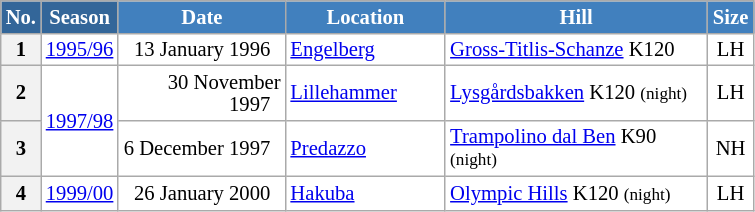<table class="wikitable sortable" style="font-size:86%; line-height:15px; text-align:left; border:grey solid 1px; border-collapse:collapse; background:#ffffff;">
<tr style="background:#efefef;">
<th style="background-color:#369; color:white; width:10px;">No.</th>
<th style="background-color:#369; color:white;  width:30px;">Season</th>
<th style="background-color:#4180be; color:white; width:105px;">Date</th>
<th style="background-color:#4180be; color:white; width:100px;">Location</th>
<th style="background-color:#4180be; color:white; width:168px;">Hill</th>
<th style="background-color:#4180be; color:white; width:25px;">Size</th>
</tr>
<tr>
<th scope=row style="text-align:center;">1</th>
<td align=center><a href='#'>1995/96</a></td>
<td align=right>13 January 1996  </td>
<td> <a href='#'>Engelberg</a></td>
<td><a href='#'>Gross-Titlis-Schanze</a> K120</td>
<td align=center>LH</td>
</tr>
<tr>
<th scope=row style="text-align:center;">2</th>
<td align=center rowspan=2><a href='#'>1997/98</a></td>
<td align=right>30 November 1997  </td>
<td> <a href='#'>Lillehammer</a></td>
<td><a href='#'>Lysgårdsbakken</a> K120 <small>(night)</small></td>
<td align=center>LH</td>
</tr>
<tr>
<th scope=row style="text-align:center;">3</th>
<td align=right>6 December 1997  </td>
<td> <a href='#'>Predazzo</a></td>
<td><a href='#'>Trampolino dal Ben</a> K90 <small>(night)</small></td>
<td align=center>NH</td>
</tr>
<tr>
<th scope=row style="text-align:center;">4</th>
<td align=center><a href='#'>1999/00</a></td>
<td align=right>26 January 2000  </td>
<td> <a href='#'>Hakuba</a></td>
<td><a href='#'>Olympic Hills</a> K120 <small>(night)</small></td>
<td align=center>LH</td>
</tr>
</table>
